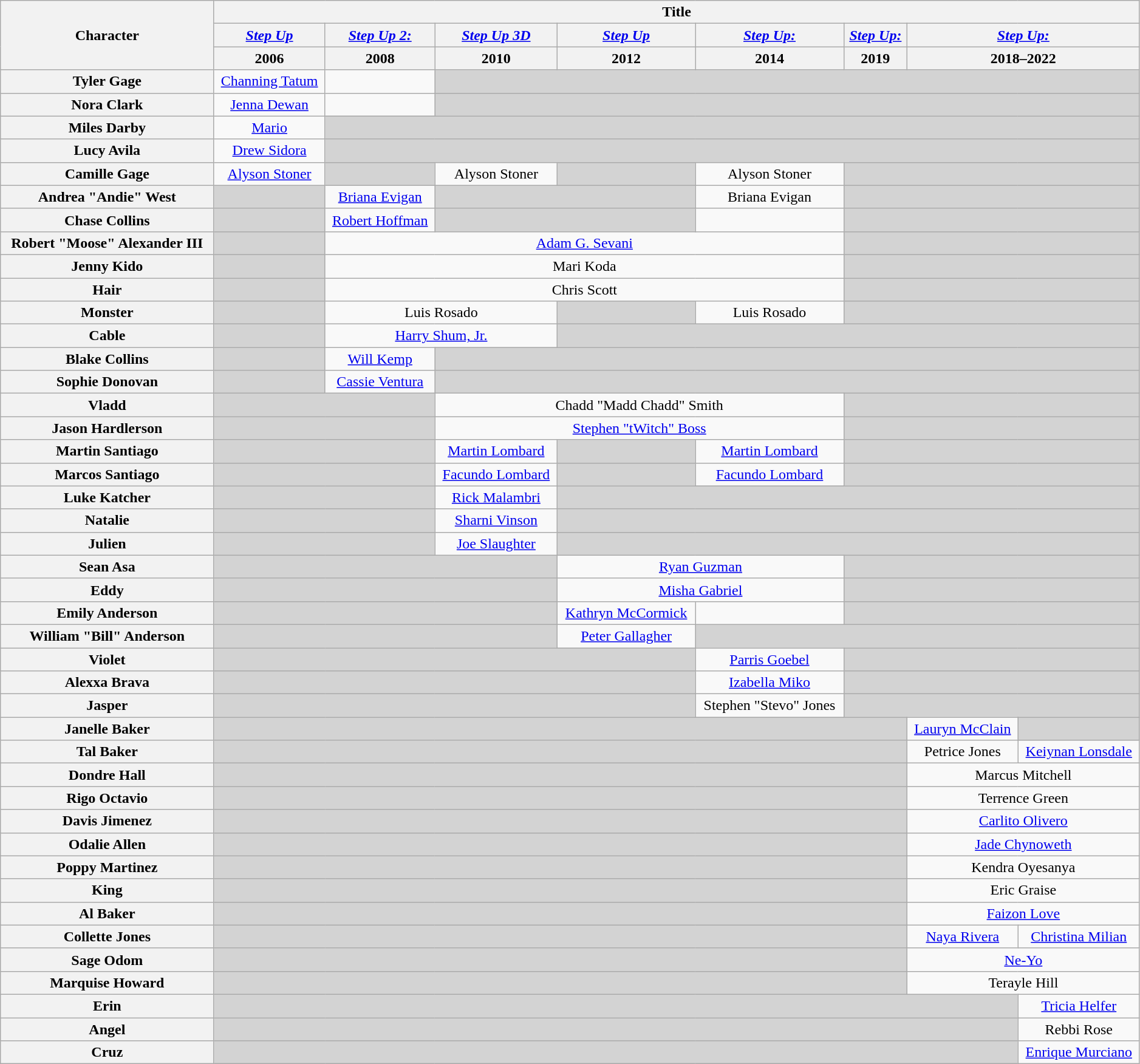<table class="wikitable" style="text-align:center; width:99%;">
<tr>
<th rowspan="3">Character</th>
<th colspan="9">Title</th>
</tr>
<tr>
<th><em><a href='#'>Step Up</a></em></th>
<th><em><a href='#'>Step Up 2: <br></a></em></th>
<th><em><a href='#'>Step Up 3D</a></em></th>
<th><em><a href='#'>Step Up <br></a></em></th>
<th><em><a href='#'>Step Up: <br></a></em></th>
<th><em><a href='#'>Step Up: <br></a></em></th>
<th colspan="3"><em><a href='#'>Step Up: <br></a></em></th>
</tr>
<tr>
<th>2006</th>
<th>2008</th>
<th>2010</th>
<th>2012</th>
<th>2014</th>
<th>2019</th>
<th colspan="3">2018–2022</th>
</tr>
<tr>
<th>Tyler Gage</th>
<td><a href='#'>Channing Tatum</a></td>
<td></td>
<td colspan="7" style="background:lightgrey;"></td>
</tr>
<tr>
<th>Nora Clark</th>
<td><a href='#'>Jenna Dewan</a></td>
<td></td>
<td colspan="7" style="background:lightgrey;"></td>
</tr>
<tr>
<th>Miles Darby</th>
<td><a href='#'>Mario</a></td>
<td colspan="8" style="background:lightgrey;"></td>
</tr>
<tr>
<th>Lucy Avila</th>
<td><a href='#'>Drew Sidora</a></td>
<td colspan="8" style="background:lightgrey;"></td>
</tr>
<tr>
<th>Camille Gage</th>
<td><a href='#'>Alyson Stoner</a></td>
<td style="background:lightgrey;"></td>
<td>Alyson Stoner</td>
<td style="background:lightgrey;"></td>
<td>Alyson Stoner</td>
<td colspan="4" style="background:lightgrey;"></td>
</tr>
<tr>
<th>Andrea "Andie" West</th>
<td style="background:lightgrey;"></td>
<td><a href='#'>Briana Evigan</a></td>
<td colspan="2" style="background:lightgrey;"></td>
<td>Briana Evigan</td>
<td colspan="4" style="background:lightgrey;"></td>
</tr>
<tr>
<th>Chase Collins</th>
<td style="background:lightgrey;"></td>
<td><a href='#'>Robert Hoffman</a></td>
<td colspan="2" style="background:lightgrey;"></td>
<td></td>
<td colspan="4" style="background:lightgrey;"></td>
</tr>
<tr>
<th>Robert "Moose" Alexander III</th>
<td style="background:lightgrey;"></td>
<td colspan="4"><a href='#'>Adam G. Sevani</a></td>
<td colspan="4" style="background:lightgrey;"></td>
</tr>
<tr>
<th>Jenny Kido</th>
<td style="background:lightgrey;"></td>
<td colspan="4">Mari Koda</td>
<td colspan="4" style="background:lightgrey;"></td>
</tr>
<tr>
<th>Hair</th>
<td style="background:lightgrey;"></td>
<td colspan="4">Chris Scott</td>
<td colspan="4" style="background:lightgrey;"></td>
</tr>
<tr>
<th>Monster</th>
<td style="background:lightgrey;"></td>
<td colspan="2">Luis Rosado</td>
<td style="background:lightgrey;"></td>
<td>Luis Rosado</td>
<td colspan="4" style="background:lightgrey;"></td>
</tr>
<tr>
<th>Cable</th>
<td style="background:lightgrey;"></td>
<td colspan="2"><a href='#'>Harry Shum, Jr.</a></td>
<td colspan="6" style="background:lightgrey;"></td>
</tr>
<tr>
<th>Blake Collins</th>
<td style="background:lightgrey;"></td>
<td><a href='#'>Will Kemp</a></td>
<td colspan="7" style="background:lightgrey;"></td>
</tr>
<tr>
<th>Sophie Donovan</th>
<td style="background:lightgrey;"></td>
<td><a href='#'>Cassie Ventura</a></td>
<td colspan="7" style="background:lightgrey;"></td>
</tr>
<tr>
<th>Vladd</th>
<td colspan="2" style="background:lightgrey;"></td>
<td colspan="3">Chadd "Madd Chadd" Smith</td>
<td colspan="4" style="background:lightgrey;"></td>
</tr>
<tr>
<th>Jason Hardlerson</th>
<td colspan="2" style="background:lightgrey;"></td>
<td colspan="3"><a href='#'>Stephen "tWitch" Boss</a></td>
<td colspan="4" style="background:lightgrey;"></td>
</tr>
<tr>
<th>Martin Santiago</th>
<td colspan="2" style="background:lightgrey;"></td>
<td><a href='#'>Martin Lombard</a></td>
<td style="background:lightgrey;"></td>
<td><a href='#'>Martin Lombard</a></td>
<td colspan="4" style="background:lightgrey;"></td>
</tr>
<tr>
<th>Marcos Santiago</th>
<td colspan="2" style="background:lightgrey;"></td>
<td><a href='#'>Facundo Lombard</a></td>
<td style="background:lightgrey;"></td>
<td><a href='#'>Facundo Lombard</a></td>
<td colspan="4" style="background:lightgrey;"></td>
</tr>
<tr>
<th>Luke Katcher</th>
<td colspan="2" style="background:lightgrey;"></td>
<td><a href='#'>Rick Malambri</a></td>
<td colspan="6" style="background:lightgrey;"></td>
</tr>
<tr>
<th>Natalie</th>
<td colspan="2" style="background:lightgrey;"></td>
<td><a href='#'>Sharni Vinson</a></td>
<td colspan="6" style="background:lightgrey;"></td>
</tr>
<tr>
<th>Julien</th>
<td colspan="2" style="background:lightgrey;"></td>
<td><a href='#'>Joe Slaughter</a></td>
<td colspan="6" style="background:lightgrey;"></td>
</tr>
<tr>
<th>Sean Asa</th>
<td colspan="3" style="background:lightgrey;"></td>
<td colspan="2"><a href='#'>Ryan Guzman</a></td>
<td colspan="4" style="background:lightgrey;"></td>
</tr>
<tr>
<th>Eddy</th>
<td colspan="3" style="background:lightgrey;"></td>
<td colspan="2"><a href='#'>Misha Gabriel</a></td>
<td colspan="4" style="background:lightgrey;"></td>
</tr>
<tr>
<th>Emily Anderson</th>
<td colspan="3" style="background:lightgrey;"></td>
<td><a href='#'>Kathryn McCormick</a></td>
<td></td>
<td colspan="5" style="background:lightgrey;"></td>
</tr>
<tr>
<th>William "Bill" Anderson</th>
<td colspan="3" style="background:lightgrey;"></td>
<td><a href='#'>Peter Gallagher</a></td>
<td colspan="5" style="background:lightgrey;"></td>
</tr>
<tr>
<th>Violet</th>
<td colspan="4" style="background:lightgrey;"></td>
<td><a href='#'>Parris Goebel</a></td>
<td colspan="4" style="background:lightgrey;"></td>
</tr>
<tr>
<th>Alexxa Brava</th>
<td colspan="4" style="background:lightgrey;"></td>
<td><a href='#'>Izabella Miko</a></td>
<td colspan="4" style="background:lightgrey;"></td>
</tr>
<tr>
<th>Jasper</th>
<td colspan="4" style="background:lightgrey;"></td>
<td>Stephen "Stevo" Jones</td>
<td colspan="4" style="background:lightgrey;"></td>
</tr>
<tr>
<th>Janelle Baker</th>
<td colspan="6" style="background:lightgrey;"></td>
<td><a href='#'>Lauryn McClain</a></td>
<td colspan="2" style="background:lightgrey;"></td>
</tr>
<tr>
<th>Tal Baker</th>
<td colspan="6" style="background:lightgrey;"></td>
<td colspan="2">Petrice Jones</td>
<td><a href='#'>Keiynan Lonsdale</a></td>
</tr>
<tr>
<th>Dondre Hall</th>
<td colspan="6" style="background:lightgrey;"></td>
<td colspan="3">Marcus Mitchell</td>
</tr>
<tr>
<th>Rigo Octavio</th>
<td colspan="6" style="background:lightgrey;"></td>
<td colspan="3">Terrence Green</td>
</tr>
<tr>
<th>Davis Jimenez</th>
<td colspan="6" style="background:lightgrey;"></td>
<td colspan="3"><a href='#'>Carlito Olivero</a></td>
</tr>
<tr>
<th>Odalie Allen</th>
<td colspan="6" style="background:lightgrey;"></td>
<td colspan="3"><a href='#'>Jade Chynoweth</a></td>
</tr>
<tr>
<th>Poppy Martinez</th>
<td colspan="6" style="background:lightgrey;"></td>
<td colspan="3">Kendra Oyesanya</td>
</tr>
<tr>
<th>King</th>
<td colspan="6" style="background:lightgrey;"></td>
<td colspan="3">Eric Graise</td>
</tr>
<tr>
<th>Al Baker</th>
<td colspan="6" style="background:lightgrey;"></td>
<td colspan="3"><a href='#'>Faizon Love</a></td>
</tr>
<tr>
<th>Collette Jones</th>
<td colspan="6" style="background:lightgrey;"></td>
<td colspan="2"><a href='#'>Naya Rivera</a></td>
<td><a href='#'>Christina Milian</a></td>
</tr>
<tr>
<th>Sage Odom</th>
<td colspan="6" style="background:lightgrey;"></td>
<td colspan="3"><a href='#'>Ne-Yo</a></td>
</tr>
<tr>
<th>Marquise Howard</th>
<td colspan="6" style="background:lightgrey;"></td>
<td colspan="3">Terayle Hill</td>
</tr>
<tr>
<th>Erin</th>
<td colspan="8" style="background:lightgrey;"></td>
<td><a href='#'>Tricia Helfer</a></td>
</tr>
<tr>
<th>Angel</th>
<td colspan="8" style="background:lightgrey;"></td>
<td>Rebbi Rose</td>
</tr>
<tr>
<th>Cruz</th>
<td colspan="8" style="background:lightgrey;"></td>
<td><a href='#'>Enrique Murciano</a></td>
</tr>
</table>
